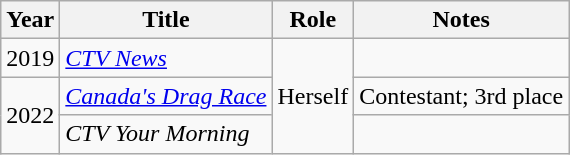<table class="wikitable">
<tr>
<th>Year</th>
<th>Title</th>
<th>Role</th>
<th>Notes</th>
</tr>
<tr>
<td>2019</td>
<td><em><a href='#'>CTV News</a></em></td>
<td rowspan="3">Herself</td>
<td></td>
</tr>
<tr>
<td rowspan="2">2022</td>
<td><em><a href='#'>Canada's Drag Race</a></em></td>
<td>Contestant; 3rd place</td>
</tr>
<tr>
<td><em>CTV Your Morning</em></td>
<td></td>
</tr>
</table>
